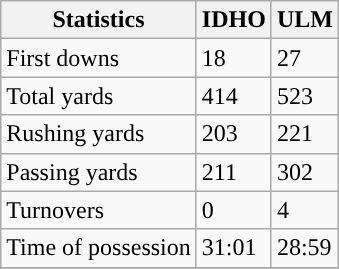<table class="wikitable" style="float: left;">
<tr>
<th>Statistics</th>
<th>IDHO</th>
<th>ULM</th>
</tr>
<tr>
<td>First downs</td>
<td>18</td>
<td>27</td>
</tr>
<tr>
<td>Total yards</td>
<td>414</td>
<td>523</td>
</tr>
<tr>
<td>Rushing yards</td>
<td>203</td>
<td>221</td>
</tr>
<tr>
<td>Passing yards</td>
<td>211</td>
<td>302</td>
</tr>
<tr>
<td>Turnovers</td>
<td>0</td>
<td>4</td>
</tr>
<tr>
<td>Time of possession</td>
<td>31:01</td>
<td>28:59</td>
</tr>
<tr>
</tr>
</table>
